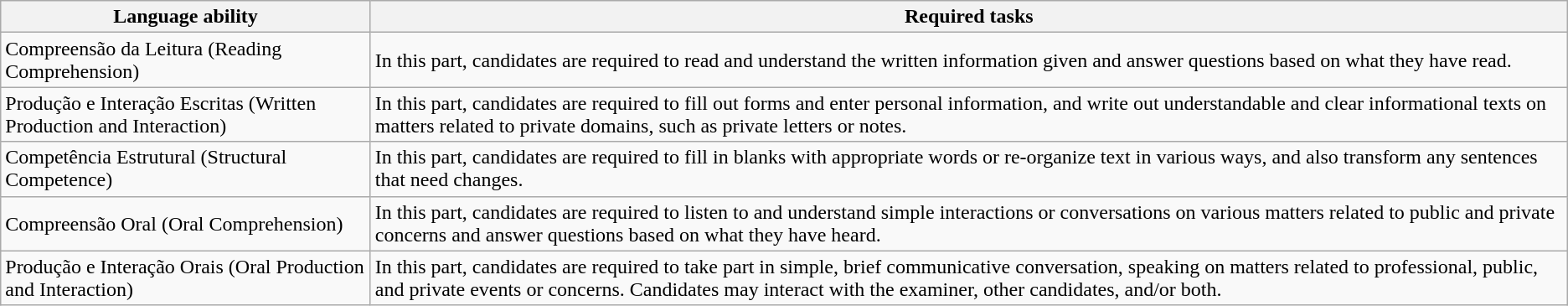<table class="wikitable">
<tr>
<th>Language ability</th>
<th>Required tasks</th>
</tr>
<tr>
<td>Compreensão da Leitura (Reading Comprehension)</td>
<td>In this part, candidates are required to read and understand the written information given and answer questions based on what they have read.</td>
</tr>
<tr>
<td>Produção e Interação Escritas (Written Production and Interaction)</td>
<td>In this part, candidates are required to fill out forms and enter personal information, and write out understandable and clear informational texts on matters related to private domains, such as private letters or notes.</td>
</tr>
<tr>
<td>Competência Estrutural (Structural Competence)</td>
<td>In this part, candidates are required to fill in blanks with appropriate words or re-organize text in various ways, and also transform any sentences that need changes.</td>
</tr>
<tr>
<td>Compreensão Oral (Oral Comprehension)</td>
<td>In this part, candidates are required to listen to and understand simple interactions or conversations on various matters related to public and private concerns and answer questions based on what they have heard.</td>
</tr>
<tr>
<td>Produção e Interação Orais (Oral Production and Interaction)</td>
<td>In this part, candidates are required to take part in simple, brief communicative conversation, speaking on matters related to professional, public, and private events or concerns. Candidates may interact with the examiner, other candidates, and/or both.</td>
</tr>
</table>
